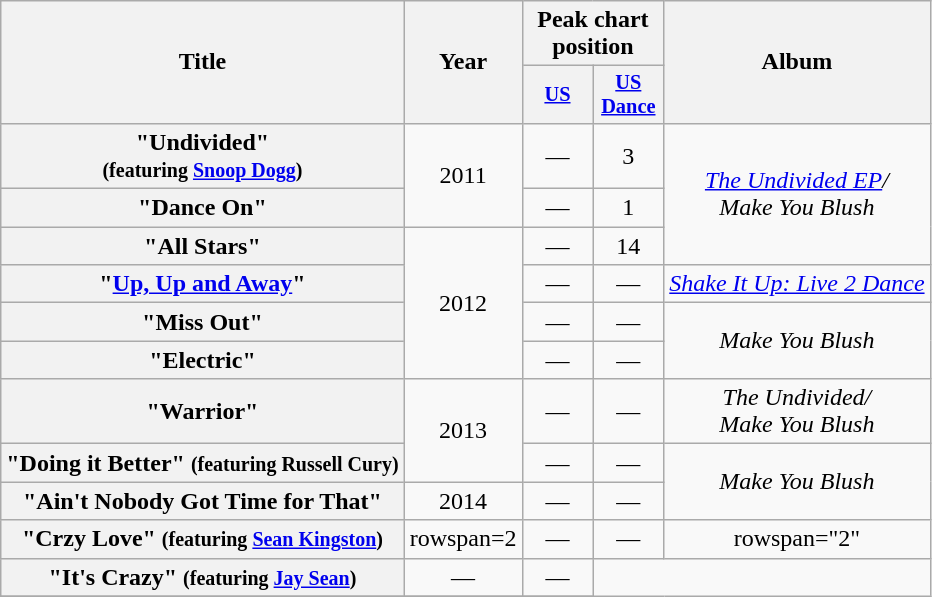<table class="wikitable plainrowheaders" style="text-align:center;">
<tr>
<th scope="col" rowspan="2">Title</th>
<th scope="col" rowspan="2">Year</th>
<th scope="col" colspan="2">Peak chart position</th>
<th scope="col" rowspan="2">Album</th>
</tr>
<tr>
<th scope="col" style="width:3em;font-size:85%;"><a href='#'>US</a><br></th>
<th scope="col" style="width:3em;font-size:85%;"><a href='#'>US<br>Dance</a><br></th>
</tr>
<tr>
<th scope="row">"Undivided"<br><small>(featuring <a href='#'>Snoop Dogg</a>)</small></th>
<td rowspan="2">2011</td>
<td>—</td>
<td>3</td>
<td rowspan="3"><em><a href='#'>The Undivided EP</a>/<br>Make You Blush</em></td>
</tr>
<tr>
<th scope="row">"Dance On"</th>
<td>—</td>
<td>1</td>
</tr>
<tr>
<th scope="row">"All Stars"</th>
<td rowspan=4>2012</td>
<td>—</td>
<td>14</td>
</tr>
<tr>
<th scope="row">"<a href='#'>Up, Up and Away</a>"</th>
<td>—</td>
<td>—</td>
<td><em><a href='#'>Shake It Up: Live 2 Dance</a></em></td>
</tr>
<tr>
<th scope="row">"Miss Out"</th>
<td>—</td>
<td>—</td>
<td rowspan="2"><em>Make You Blush</em></td>
</tr>
<tr>
<th scope="row">"Electric"</th>
<td>—</td>
<td>—</td>
</tr>
<tr>
<th scope="row">"Warrior"</th>
<td rowspan=2>2013</td>
<td>—</td>
<td>—</td>
<td><em>The Undivided/<br>Make You Blush</em></td>
</tr>
<tr>
<th scope="row">"Doing it Better" <small>(featuring Russell Cury)</small></th>
<td>—</td>
<td>—</td>
<td rowspan=2><em>Make You Blush</em></td>
</tr>
<tr>
<th scope="row">"Ain't Nobody Got Time for That"</th>
<td>2014</td>
<td>—</td>
<td>—</td>
</tr>
<tr>
<th scope="row">"Crzy Love" <small>(featuring <a href='#'>Sean Kingston</a>)</small></th>
<td>rowspan=2 </td>
<td>—</td>
<td>—</td>
<td>rowspan="2" </td>
</tr>
<tr>
<th scope="row">"It's Crazy" <small>(featuring <a href='#'>Jay Sean</a>)</small></th>
<td>—</td>
<td>—</td>
</tr>
<tr>
</tr>
</table>
